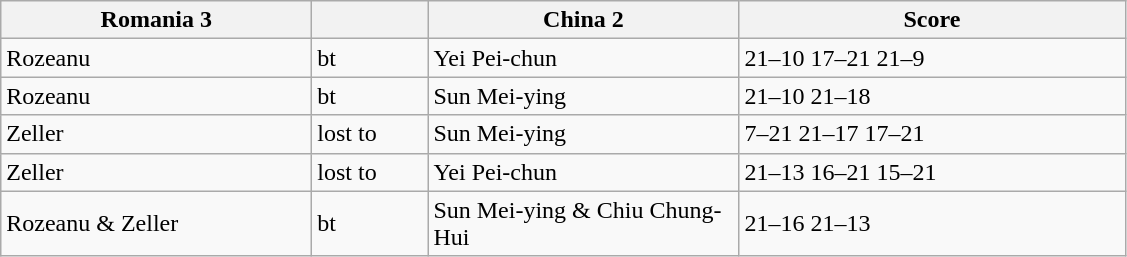<table class="wikitable">
<tr>
<th width=200> Romania 3</th>
<th width=70></th>
<th width=200> China 2</th>
<th width=250>Score</th>
</tr>
<tr>
<td>Rozeanu</td>
<td>bt</td>
<td>Yei Pei-chun</td>
<td>21–10 17–21 21–9</td>
</tr>
<tr>
<td>Rozeanu</td>
<td>bt</td>
<td>Sun Mei-ying</td>
<td>21–10 21–18</td>
</tr>
<tr>
<td>Zeller</td>
<td>lost to</td>
<td>Sun Mei-ying</td>
<td>7–21 21–17 17–21</td>
</tr>
<tr>
<td>Zeller</td>
<td>lost to</td>
<td>Yei Pei-chun</td>
<td>21–13 16–21 15–21</td>
</tr>
<tr>
<td>Rozeanu & Zeller</td>
<td>bt</td>
<td>Sun Mei-ying & Chiu Chung-Hui</td>
<td>21–16 21–13</td>
</tr>
</table>
